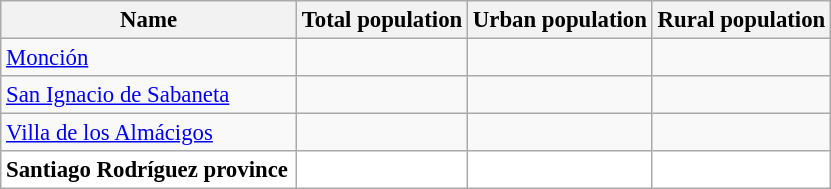<table class="wikitable sortable" style="text-align:right; font-size:95%;">
<tr>
<th width="190px">Name</th>
<th>Total population</th>
<th>Urban population</th>
<th>Rural population</th>
</tr>
<tr>
<td align="left"><a href='#'>Monción</a></td>
<td></td>
<td></td>
<td></td>
</tr>
<tr>
<td align="left"><a href='#'>San Ignacio de Sabaneta</a></td>
<td></td>
<td></td>
<td></td>
</tr>
<tr>
<td align="left"><a href='#'>Villa de los Almácigos</a></td>
<td></td>
<td></td>
<td></td>
</tr>
<tr style="background:white">
<td align="left"><strong>Santiago Rodríguez province</strong></td>
<td></td>
<td></td>
<td></td>
</tr>
</table>
